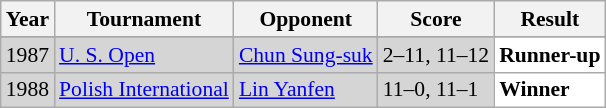<table class="sortable wikitable" style="font-size: 90%;">
<tr>
<th>Year</th>
<th>Tournament</th>
<th>Opponent</th>
<th>Score</th>
<th>Result</th>
</tr>
<tr>
</tr>
<tr style="background:#D5D5D5">
<td align="center">1987</td>
<td align="left"><a href='#'>U. S. Open</a></td>
<td align="left"> <a href='#'>Chun Sung-suk</a></td>
<td align="left">2–11, 11–12</td>
<td style="text-align:left; background:white"> <strong>Runner-up</strong></td>
</tr>
<tr style="background:#D5D5D5">
<td align="center">1988</td>
<td align="left"><a href='#'>Polish International</a></td>
<td align="left"> <a href='#'>Lin Yanfen</a></td>
<td align="left">11–0, 11–1</td>
<td style="text-align:left; background:white"> <strong>Winner</strong></td>
</tr>
</table>
